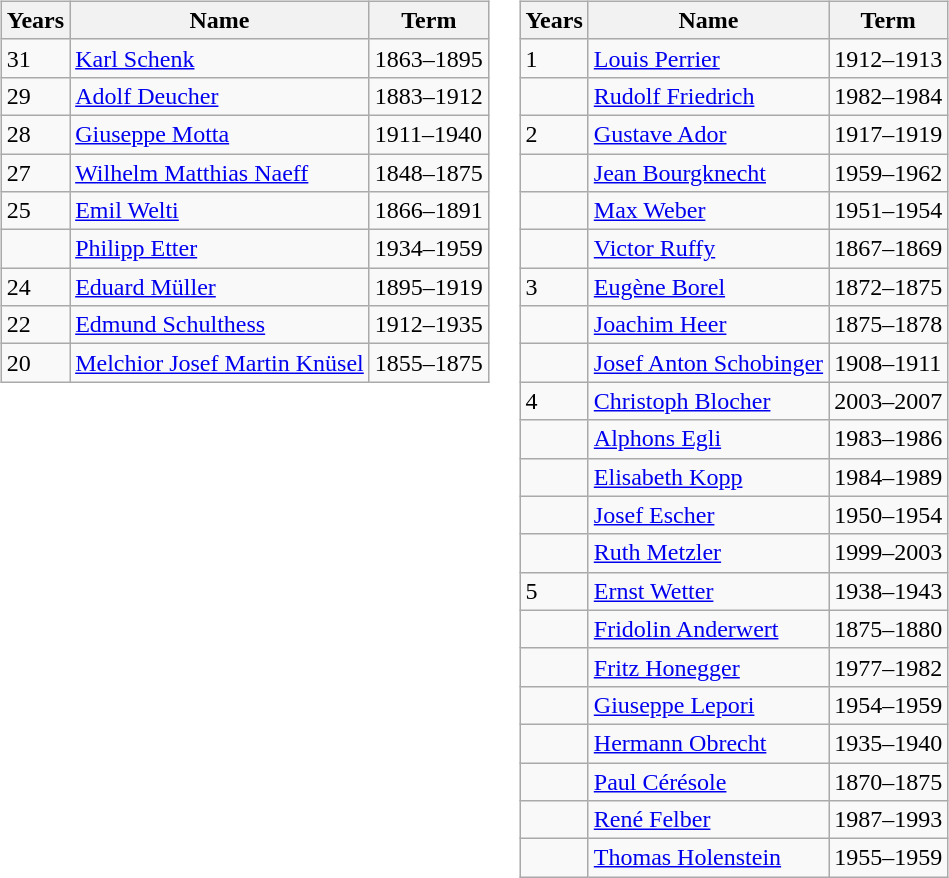<table>
<tr valign=top>
<td><br><table class="wikitable">
<tr>
<th>Years</th>
<th>Name</th>
<th>Term</th>
</tr>
<tr>
<td>31</td>
<td><a href='#'>Karl Schenk</a></td>
<td>1863–1895</td>
</tr>
<tr>
<td>29</td>
<td><a href='#'>Adolf Deucher</a></td>
<td>1883–1912</td>
</tr>
<tr>
<td>28</td>
<td><a href='#'>Giuseppe Motta</a></td>
<td>1911–1940</td>
</tr>
<tr>
<td>27</td>
<td><a href='#'>Wilhelm Matthias Naeff</a></td>
<td>1848–1875</td>
</tr>
<tr>
<td>25</td>
<td><a href='#'>Emil Welti</a></td>
<td>1866–1891</td>
</tr>
<tr>
<td></td>
<td><a href='#'>Philipp Etter</a></td>
<td>1934–1959</td>
</tr>
<tr>
<td>24</td>
<td><a href='#'>Eduard Müller</a></td>
<td>1895–1919</td>
</tr>
<tr>
<td>22</td>
<td><a href='#'>Edmund Schulthess</a></td>
<td>1912–1935</td>
</tr>
<tr>
<td>20</td>
<td><a href='#'>Melchior Josef Martin Knüsel</a></td>
<td>1855–1875</td>
</tr>
</table>
</td>
<td><br><table class="wikitable">
<tr>
<th>Years</th>
<th>Name</th>
<th>Term</th>
</tr>
<tr>
<td>1</td>
<td><a href='#'>Louis Perrier</a></td>
<td>1912–1913</td>
</tr>
<tr>
<td></td>
<td><a href='#'>Rudolf Friedrich</a></td>
<td>1982–1984</td>
</tr>
<tr>
<td>2</td>
<td><a href='#'>Gustave Ador</a></td>
<td>1917–1919</td>
</tr>
<tr>
<td></td>
<td><a href='#'>Jean Bourgknecht</a></td>
<td>1959–1962</td>
</tr>
<tr>
<td></td>
<td><a href='#'>Max Weber</a></td>
<td>1951–1954</td>
</tr>
<tr>
<td></td>
<td><a href='#'>Victor Ruffy</a></td>
<td>1867–1869</td>
</tr>
<tr>
<td>3</td>
<td><a href='#'>Eugène Borel</a></td>
<td>1872–1875</td>
</tr>
<tr>
<td></td>
<td><a href='#'>Joachim Heer</a></td>
<td>1875–1878</td>
</tr>
<tr>
<td></td>
<td><a href='#'>Josef Anton Schobinger</a></td>
<td>1908–1911</td>
</tr>
<tr>
<td>4</td>
<td><a href='#'>Christoph Blocher</a></td>
<td>2003–2007</td>
</tr>
<tr>
<td></td>
<td><a href='#'>Alphons Egli</a></td>
<td>1983–1986</td>
</tr>
<tr>
<td></td>
<td><a href='#'>Elisabeth Kopp</a></td>
<td>1984–1989</td>
</tr>
<tr>
<td></td>
<td><a href='#'>Josef Escher</a></td>
<td>1950–1954</td>
</tr>
<tr>
<td></td>
<td><a href='#'>Ruth Metzler</a></td>
<td>1999–2003</td>
</tr>
<tr>
<td>5</td>
<td><a href='#'>Ernst Wetter</a></td>
<td>1938–1943</td>
</tr>
<tr>
<td></td>
<td><a href='#'>Fridolin Anderwert</a></td>
<td>1875–1880</td>
</tr>
<tr>
<td></td>
<td><a href='#'>Fritz Honegger</a></td>
<td>1977–1982</td>
</tr>
<tr>
<td></td>
<td><a href='#'>Giuseppe Lepori</a></td>
<td>1954–1959</td>
</tr>
<tr>
<td></td>
<td><a href='#'>Hermann Obrecht</a></td>
<td>1935–1940</td>
</tr>
<tr>
<td></td>
<td><a href='#'>Paul Cérésole</a></td>
<td>1870–1875</td>
</tr>
<tr>
<td></td>
<td><a href='#'>René Felber</a></td>
<td>1987–1993</td>
</tr>
<tr>
<td></td>
<td><a href='#'>Thomas Holenstein</a></td>
<td>1955–1959</td>
</tr>
</table>
</td>
</tr>
</table>
